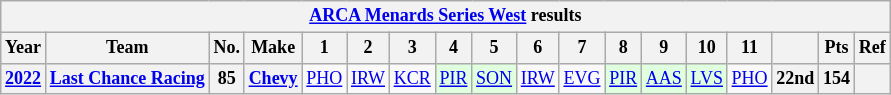<table class="wikitable" style="text-align:center; font-size:75%">
<tr>
<th colspan=23><a href='#'>ARCA Menards Series West</a> results</th>
</tr>
<tr>
<th>Year</th>
<th>Team</th>
<th>No.</th>
<th>Make</th>
<th>1</th>
<th>2</th>
<th>3</th>
<th>4</th>
<th>5</th>
<th>6</th>
<th>7</th>
<th>8</th>
<th>9</th>
<th>10</th>
<th>11</th>
<th></th>
<th>Pts</th>
<th>Ref</th>
</tr>
<tr>
<th><a href='#'>2022</a></th>
<th><a href='#'>Last Chance Racing</a></th>
<th>85</th>
<th><a href='#'>Chevy</a></th>
<td><a href='#'>PHO</a></td>
<td><a href='#'>IRW</a></td>
<td><a href='#'>KCR</a></td>
<td style="background:#DFFFDF;"><a href='#'>PIR</a><br></td>
<td style="background:#DFFFDF;"><a href='#'>SON</a><br></td>
<td><a href='#'>IRW</a></td>
<td><a href='#'>EVG</a></td>
<td style="background:#DFFFDF;"><a href='#'>PIR</a><br></td>
<td style="background:#DFFFDF;"><a href='#'>AAS</a><br></td>
<td style="background:#DFFFDF;"><a href='#'>LVS</a><br></td>
<td><a href='#'>PHO</a></td>
<th>22nd</th>
<th>154</th>
<th></th>
</tr>
</table>
